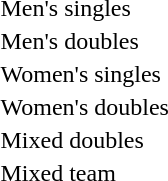<table>
<tr>
<td>Men's singles</td>
<td></td>
<td></td>
<td></td>
</tr>
<tr>
<td>Men's doubles</td>
<td></td>
<td></td>
<td></td>
</tr>
<tr>
<td>Women's singles</td>
<td></td>
<td></td>
<td></td>
</tr>
<tr>
<td>Women's doubles</td>
<td></td>
<td></td>
<td></td>
</tr>
<tr>
<td>Mixed doubles</td>
<td></td>
<td></td>
<td></td>
</tr>
<tr>
<td>Mixed team</td>
<td></td>
<td></td>
<td></td>
</tr>
</table>
